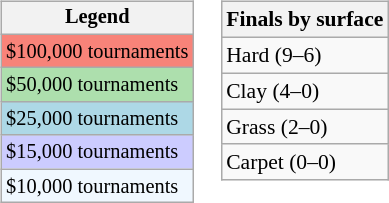<table>
<tr valign=top>
<td><br><table class=wikitable style="font-size:85%">
<tr>
<th>Legend</th>
</tr>
<tr style="background:#f88379;">
<td>$100,000 tournaments</td>
</tr>
<tr style="background:#addfad;">
<td>$50,000 tournaments</td>
</tr>
<tr style="background:lightblue;">
<td>$25,000 tournaments</td>
</tr>
<tr style="background:#ccccff;">
<td>$15,000 tournaments</td>
</tr>
<tr style="background:#f0f8ff;">
<td>$10,000 tournaments</td>
</tr>
</table>
</td>
<td><br><table class=wikitable style="font-size:90%">
<tr>
<th>Finals by surface</th>
</tr>
<tr>
<td>Hard (9–6)</td>
</tr>
<tr>
<td>Clay (4–0)</td>
</tr>
<tr>
<td>Grass (2–0)</td>
</tr>
<tr>
<td>Carpet (0–0)</td>
</tr>
</table>
</td>
</tr>
</table>
